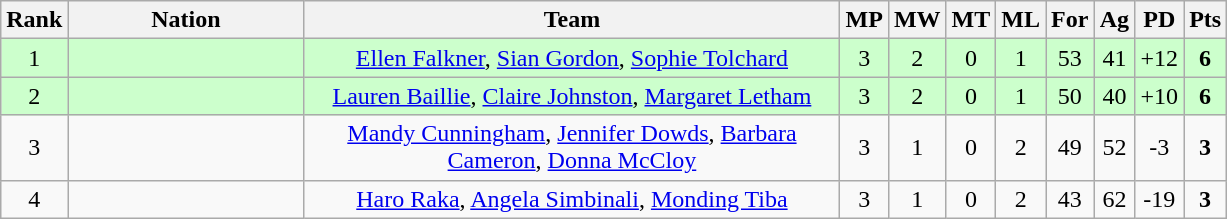<table class=wikitable style="text-align:center">
<tr>
<th width=20>Rank</th>
<th width=150>Nation</th>
<th width=350>Team</th>
<th width=20>MP</th>
<th width=20>MW</th>
<th width=20>MT</th>
<th width=20>ML</th>
<th width=20>For</th>
<th width=20>Ag</th>
<th width=20>PD</th>
<th width=20>Pts</th>
</tr>
<tr bgcolor="#ccffcc">
<td>1</td>
<td align=left><strong></strong></td>
<td><a href='#'>Ellen Falkner</a>, <a href='#'>Sian Gordon</a>, <a href='#'>Sophie Tolchard</a></td>
<td>3</td>
<td>2</td>
<td>0</td>
<td>1</td>
<td>53</td>
<td>41</td>
<td>+12</td>
<td><strong>6</strong></td>
</tr>
<tr bgcolor="#ccffcc">
<td>2</td>
<td align=left><strong></strong></td>
<td><a href='#'>Lauren Baillie</a>, <a href='#'>Claire Johnston</a>, <a href='#'>Margaret Letham</a></td>
<td>3</td>
<td>2</td>
<td>0</td>
<td>1</td>
<td>50</td>
<td>40</td>
<td>+10</td>
<td><strong>6</strong></td>
</tr>
<tr>
<td>3</td>
<td align=left></td>
<td><a href='#'>Mandy Cunningham</a>, <a href='#'>Jennifer Dowds</a>, <a href='#'>Barbara Cameron</a>, <a href='#'>Donna McCloy</a></td>
<td>3</td>
<td>1</td>
<td>0</td>
<td>2</td>
<td>49</td>
<td>52</td>
<td>-3</td>
<td><strong>3</strong></td>
</tr>
<tr>
<td>4</td>
<td align=left></td>
<td><a href='#'>Haro Raka</a>, <a href='#'>Angela Simbinali</a>, <a href='#'>Monding Tiba</a></td>
<td>3</td>
<td>1</td>
<td>0</td>
<td>2</td>
<td>43</td>
<td>62</td>
<td>-19</td>
<td><strong>3</strong></td>
</tr>
</table>
